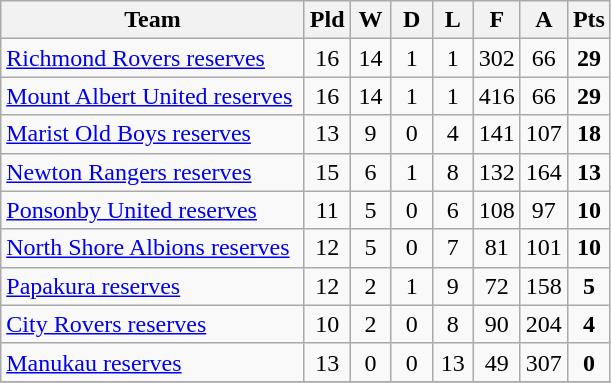<table class="wikitable" style="text-align:center;">
<tr>
<th width=195>Team</th>
<th width=20 abbr="Played">Pld</th>
<th width=20 abbr="Won">W</th>
<th width=20 abbr="Drawn">D</th>
<th width=20 abbr="Lost">L</th>
<th width=20 abbr="For">F</th>
<th width=20 abbr="Against">A</th>
<th width=20 abbr="Points">Pts</th>
</tr>
<tr>
<td style="text-align:left;"><a href='#'>Richmond Rovers reserves</a></td>
<td>16</td>
<td>14</td>
<td>1</td>
<td>1</td>
<td>302</td>
<td>66</td>
<td><strong>29</strong></td>
</tr>
<tr>
<td style="text-align:left;"><a href='#'>Mount Albert United reserves</a></td>
<td>16</td>
<td>14</td>
<td>1</td>
<td>1</td>
<td>416</td>
<td>66</td>
<td><strong>29</strong></td>
</tr>
<tr>
<td style="text-align:left;"><a href='#'>Marist Old Boys reserves</a></td>
<td>13</td>
<td>9</td>
<td>0</td>
<td>4</td>
<td>141</td>
<td>107</td>
<td><strong>18</strong></td>
</tr>
<tr>
<td style="text-align:left;"><a href='#'>Newton Rangers reserves</a></td>
<td>15</td>
<td>6</td>
<td>1</td>
<td>8</td>
<td>132</td>
<td>164</td>
<td><strong>13</strong></td>
</tr>
<tr>
<td style="text-align:left;"><a href='#'>Ponsonby United reserves</a></td>
<td>11</td>
<td>5</td>
<td>0</td>
<td>6</td>
<td>108</td>
<td>97</td>
<td><strong>10</strong></td>
</tr>
<tr>
<td style="text-align:left;"><a href='#'>North Shore Albions reserves</a></td>
<td>12</td>
<td>5</td>
<td>0</td>
<td>7</td>
<td>81</td>
<td>101</td>
<td><strong>10</strong></td>
</tr>
<tr>
<td style="text-align:left;"><a href='#'>Papakura reserves</a></td>
<td>12</td>
<td>2</td>
<td>1</td>
<td>9</td>
<td>72</td>
<td>158</td>
<td><strong>5</strong></td>
</tr>
<tr>
<td style="text-align:left;"><a href='#'>City Rovers reserves</a></td>
<td>10</td>
<td>2</td>
<td>0</td>
<td>8</td>
<td>90</td>
<td>204</td>
<td><strong>4</strong></td>
</tr>
<tr>
<td style="text-align:left;"><a href='#'>Manukau reserves</a></td>
<td>13</td>
<td>0</td>
<td>0</td>
<td>13</td>
<td>49</td>
<td>307</td>
<td><strong>0</strong></td>
</tr>
<tr>
</tr>
</table>
